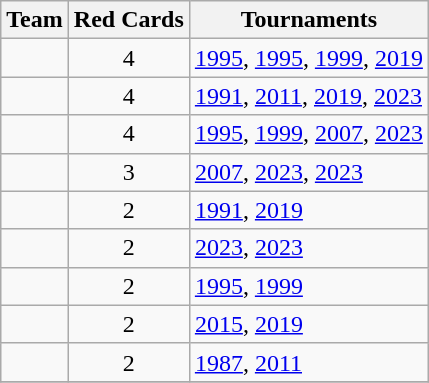<table class="wikitable" style="text-align:center">
<tr>
<th scope=col>Team</th>
<th scope=col>Red Cards</th>
<th scope=col>Tournaments</th>
</tr>
<tr>
<td align="left"></td>
<td>4</td>
<td align="left"><a href='#'>1995</a>, <a href='#'>1995</a>, <a href='#'>1999</a>, <a href='#'>2019</a></td>
</tr>
<tr>
<td align="left"></td>
<td>4</td>
<td align="left"><a href='#'>1991</a>, <a href='#'>2011</a>, <a href='#'>2019</a>, <a href='#'>2023</a></td>
</tr>
<tr>
<td align="left"></td>
<td>4</td>
<td align="left"><a href='#'>1995</a>, <a href='#'>1999</a>, <a href='#'>2007</a>, <a href='#'>2023</a></td>
</tr>
<tr>
<td align="left"></td>
<td>3</td>
<td align="left"><a href='#'>2007</a>, <a href='#'>2023</a>, <a href='#'>2023</a></td>
</tr>
<tr>
<td align="left"></td>
<td>2</td>
<td align="left"><a href='#'>1991</a>, <a href='#'>2019</a></td>
</tr>
<tr>
<td align="left"></td>
<td>2</td>
<td align="left"><a href='#'>2023</a>, <a href='#'>2023</a></td>
</tr>
<tr>
<td align="left"></td>
<td>2</td>
<td align="left"><a href='#'>1995</a>, <a href='#'>1999</a></td>
</tr>
<tr>
<td align="left"></td>
<td>2</td>
<td align="left"><a href='#'>2015</a>, <a href='#'>2019</a></td>
</tr>
<tr>
<td align="left"></td>
<td>2</td>
<td align="left"><a href='#'>1987</a>, <a href='#'>2011</a></td>
</tr>
<tr>
</tr>
</table>
